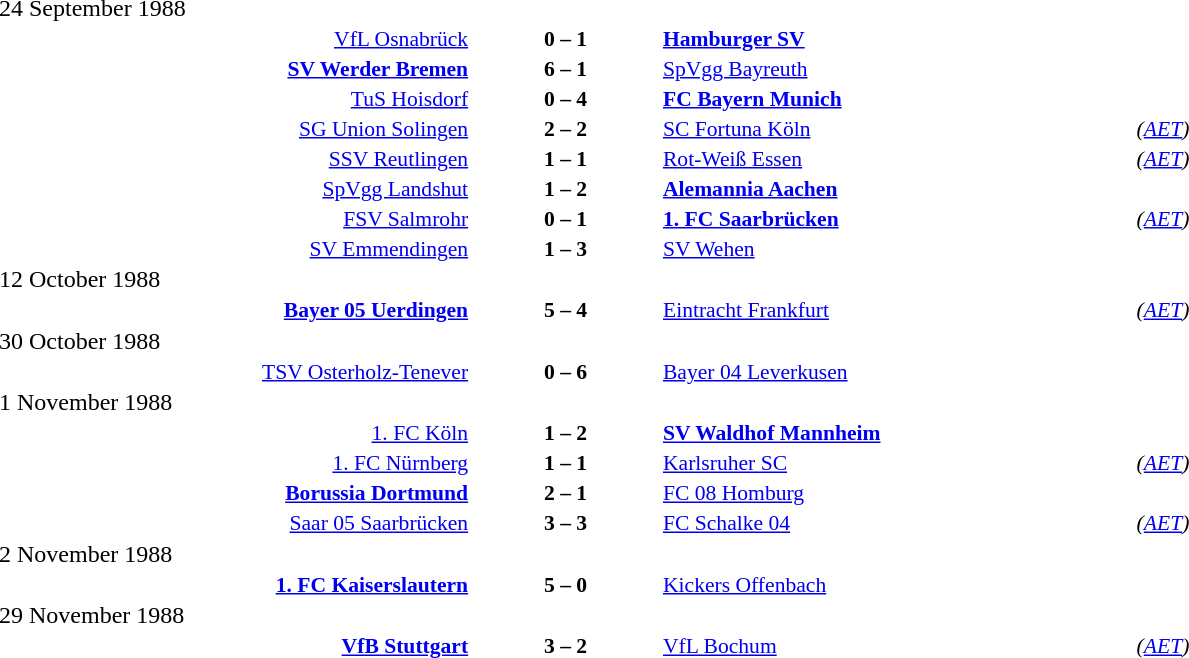<table width=100% cellspacing=1>
<tr>
<th width=25%></th>
<th width=10%></th>
<th width=25%></th>
<th></th>
</tr>
<tr>
<td>24 September 1988</td>
</tr>
<tr style=font-size:90%>
<td align=right><a href='#'>VfL Osnabrück</a></td>
<td align=center><strong>0 – 1</strong></td>
<td><strong><a href='#'>Hamburger SV</a></strong></td>
</tr>
<tr style=font-size:90%>
<td align=right><strong><a href='#'>SV Werder Bremen</a></strong></td>
<td align=center><strong>6 – 1</strong></td>
<td><a href='#'>SpVgg Bayreuth</a></td>
</tr>
<tr style=font-size:90%>
<td align=right><a href='#'>TuS Hoisdorf</a></td>
<td align=center><strong>0 – 4</strong></td>
<td><strong><a href='#'>FC Bayern Munich</a></strong></td>
</tr>
<tr style=font-size:90%>
<td align=right><a href='#'>SG Union Solingen</a></td>
<td align=center><strong>2 – 2</strong></td>
<td><a href='#'>SC Fortuna Köln</a></td>
<td><em>(<a href='#'>AET</a>)</em></td>
</tr>
<tr style=font-size:90%>
<td align=right><a href='#'>SSV Reutlingen</a></td>
<td align=center><strong>1 – 1</strong></td>
<td><a href='#'>Rot-Weiß Essen</a></td>
<td><em>(<a href='#'>AET</a>)</em></td>
</tr>
<tr style=font-size:90%>
<td align=right><a href='#'>SpVgg Landshut</a></td>
<td align=center><strong>1 – 2</strong></td>
<td><strong><a href='#'>Alemannia Aachen</a></strong></td>
</tr>
<tr style=font-size:90%>
<td align=right><a href='#'>FSV Salmrohr</a></td>
<td align=center><strong>0 – 1</strong></td>
<td><strong><a href='#'>1. FC Saarbrücken</a></strong></td>
<td><em>(<a href='#'>AET</a>)</em></td>
</tr>
<tr style=font-size:90%>
<td align=right><a href='#'>SV Emmendingen</a></td>
<td align=center><strong>1 – 3</strong></td>
<td><a href='#'>SV Wehen</a></td>
</tr>
<tr>
<td>12 October 1988</td>
</tr>
<tr style=font-size:90%>
<td align=right><strong><a href='#'>Bayer 05 Uerdingen</a></strong></td>
<td align=center><strong>5 – 4</strong></td>
<td><a href='#'>Eintracht Frankfurt</a></td>
<td><em>(<a href='#'>AET</a>)</em></td>
</tr>
<tr>
<td>30 October 1988</td>
</tr>
<tr style=font-size:90%>
<td align=right><a href='#'>TSV Osterholz-Tenever</a></td>
<td align=center><strong>0 – 6</strong></td>
<td><a href='#'>Bayer 04 Leverkusen</a></td>
</tr>
<tr>
<td>1 November 1988</td>
</tr>
<tr style=font-size:90%>
<td align=right><a href='#'>1. FC Köln</a></td>
<td align=center><strong>1 – 2</strong></td>
<td><strong><a href='#'>SV Waldhof Mannheim</a></strong></td>
</tr>
<tr style=font-size:90%>
<td align=right><a href='#'>1. FC Nürnberg</a></td>
<td align=center><strong>1 – 1</strong></td>
<td><a href='#'>Karlsruher SC</a></td>
<td><em>(<a href='#'>AET</a>)</em></td>
</tr>
<tr style=font-size:90%>
<td align=right><strong><a href='#'>Borussia Dortmund</a></strong></td>
<td align=center><strong>2 – 1</strong></td>
<td><a href='#'>FC 08 Homburg</a></td>
</tr>
<tr style=font-size:90%>
<td align=right><a href='#'>Saar 05 Saarbrücken</a></td>
<td align=center><strong>3 – 3</strong></td>
<td><a href='#'>FC Schalke 04</a></td>
<td><em>(<a href='#'>AET</a>)</em></td>
</tr>
<tr>
<td>2 November 1988</td>
</tr>
<tr style=font-size:90%>
<td align=right><strong><a href='#'>1. FC Kaiserslautern</a></strong></td>
<td align=center><strong>5 – 0</strong></td>
<td><a href='#'>Kickers Offenbach</a></td>
</tr>
<tr>
<td>29 November 1988</td>
</tr>
<tr style=font-size:90%>
<td align=right><strong><a href='#'>VfB Stuttgart</a></strong></td>
<td align=center><strong>3 – 2</strong></td>
<td><a href='#'>VfL Bochum</a></td>
<td><em>(<a href='#'>AET</a>)</em></td>
</tr>
</table>
